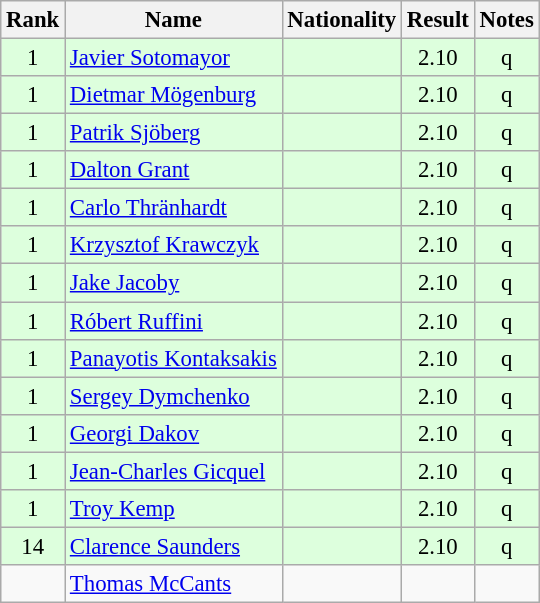<table class="wikitable sortable" style="text-align:center;font-size:95%">
<tr>
<th>Rank</th>
<th>Name</th>
<th>Nationality</th>
<th>Result</th>
<th>Notes</th>
</tr>
<tr bgcolor=ddffdd>
<td>1</td>
<td align="left"><a href='#'>Javier Sotomayor</a></td>
<td align=left></td>
<td>2.10</td>
<td>q</td>
</tr>
<tr bgcolor=ddffdd>
<td>1</td>
<td align="left"><a href='#'>Dietmar Mögenburg</a></td>
<td align=left></td>
<td>2.10</td>
<td>q</td>
</tr>
<tr bgcolor=ddffdd>
<td>1</td>
<td align="left"><a href='#'>Patrik Sjöberg</a></td>
<td align=left></td>
<td>2.10</td>
<td>q</td>
</tr>
<tr bgcolor=ddffdd>
<td>1</td>
<td align="left"><a href='#'>Dalton Grant</a></td>
<td align=left></td>
<td>2.10</td>
<td>q</td>
</tr>
<tr bgcolor=ddffdd>
<td>1</td>
<td align="left"><a href='#'>Carlo Thränhardt</a></td>
<td align=left></td>
<td>2.10</td>
<td>q</td>
</tr>
<tr bgcolor=ddffdd>
<td>1</td>
<td align="left"><a href='#'>Krzysztof Krawczyk</a></td>
<td align=left></td>
<td>2.10</td>
<td>q</td>
</tr>
<tr bgcolor=ddffdd>
<td>1</td>
<td align="left"><a href='#'>Jake Jacoby</a></td>
<td align=left></td>
<td>2.10</td>
<td>q</td>
</tr>
<tr bgcolor=ddffdd>
<td>1</td>
<td align="left"><a href='#'>Róbert Ruffini</a></td>
<td align=left></td>
<td>2.10</td>
<td>q</td>
</tr>
<tr bgcolor=ddffdd>
<td>1</td>
<td align="left"><a href='#'>Panayotis Kontaksakis</a></td>
<td align=left></td>
<td>2.10</td>
<td>q</td>
</tr>
<tr bgcolor=ddffdd>
<td>1</td>
<td align="left"><a href='#'>Sergey Dymchenko</a></td>
<td align=left></td>
<td>2.10</td>
<td>q</td>
</tr>
<tr bgcolor=ddffdd>
<td>1</td>
<td align="left"><a href='#'>Georgi Dakov</a></td>
<td align=left></td>
<td>2.10</td>
<td>q</td>
</tr>
<tr bgcolor=ddffdd>
<td>1</td>
<td align="left"><a href='#'>Jean-Charles Gicquel</a></td>
<td align=left></td>
<td>2.10</td>
<td>q</td>
</tr>
<tr bgcolor=ddffdd>
<td>1</td>
<td align="left"><a href='#'>Troy Kemp</a></td>
<td align=left></td>
<td>2.10</td>
<td>q</td>
</tr>
<tr bgcolor=ddffdd>
<td>14</td>
<td align="left"><a href='#'>Clarence Saunders</a></td>
<td align=left></td>
<td>2.10</td>
<td>q</td>
</tr>
<tr>
<td></td>
<td align="left"><a href='#'>Thomas McCants</a></td>
<td align=left></td>
<td></td>
<td></td>
</tr>
</table>
